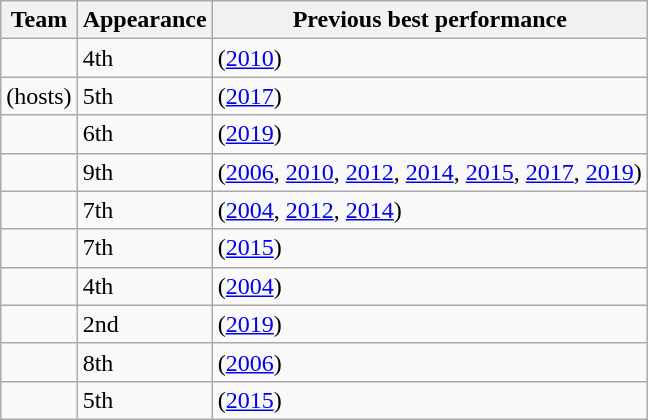<table class="wikitable sortable">
<tr>
<th>Team</th>
<th data-sort-type="number">Appearance</th>
<th>Previous best performance</th>
</tr>
<tr>
<td></td>
<td>4th</td>
<td> (<a href='#'>2010</a>)</td>
</tr>
<tr>
<td> (hosts)</td>
<td>5th</td>
<td> (<a href='#'>2017</a>)</td>
</tr>
<tr>
<td></td>
<td>6th</td>
<td> (<a href='#'>2019</a>)</td>
</tr>
<tr>
<td></td>
<td>9th</td>
<td> (<a href='#'>2006</a>, <a href='#'>2010</a>, <a href='#'>2012</a>, <a href='#'>2014</a>, <a href='#'>2015</a>, <a href='#'>2017</a>, <a href='#'>2019</a>)</td>
</tr>
<tr>
<td></td>
<td>7th</td>
<td> (<a href='#'>2004</a>, <a href='#'>2012</a>, <a href='#'>2014</a>)</td>
</tr>
<tr>
<td></td>
<td>7th</td>
<td> (<a href='#'>2015</a>)</td>
</tr>
<tr>
<td></td>
<td>4th</td>
<td> (<a href='#'>2004</a>)</td>
</tr>
<tr>
<td></td>
<td>2nd</td>
<td> (<a href='#'>2019</a>)</td>
</tr>
<tr>
<td></td>
<td>8th</td>
<td> (<a href='#'>2006</a>)</td>
</tr>
<tr>
<td></td>
<td>5th</td>
<td> (<a href='#'>2015</a>)</td>
</tr>
</table>
